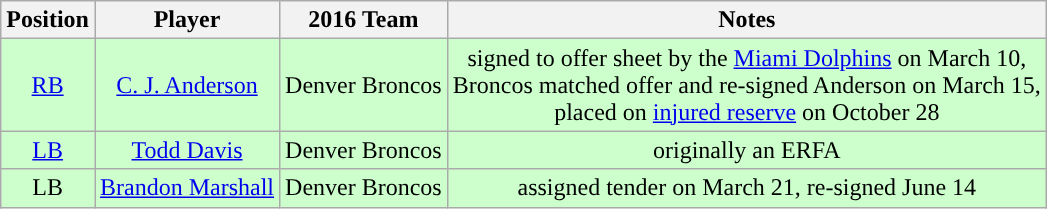<table class="wikitable" style="text-align:center">
<tr>
<th>Position</th>
<th>Player</th>
<th>2016 Team</th>
<th>Notes</th>
</tr>
<tr style="background:#cfc">
<td><a href='#'>RB</a></td>
<td><a href='#'>C. J. Anderson</a></td>
<td>Denver Broncos</td>
<td>signed to offer sheet by the <a href='#'>Miami Dolphins</a> on March 10,<br>Broncos matched offer and re-signed Anderson on March 15,<br>placed on <a href='#'>injured reserve</a> on October 28</td>
</tr>
<tr style="background:#cfc">
<td><a href='#'>LB</a></td>
<td><a href='#'>Todd Davis</a></td>
<td>Denver Broncos</td>
<td>originally an ERFA</td>
</tr>
<tr style="background:#cfc">
<td>LB</td>
<td><a href='#'>Brandon Marshall</a></td>
<td>Denver Broncos</td>
<td>assigned tender on March 21, re-signed June 14</td>
</tr>
</table>
